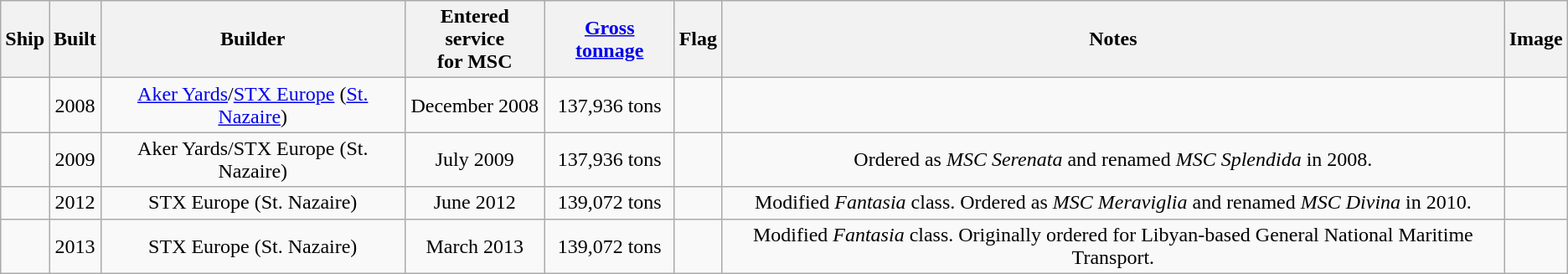<table class="wikitable sortable">
<tr>
<th>Ship</th>
<th>Built</th>
<th>Builder</th>
<th>Entered service <br>for MSC</th>
<th><a href='#'>Gross tonnage</a></th>
<th>Flag</th>
<th>Notes</th>
<th>Image</th>
</tr>
<tr>
<td></td>
<td style="text-align:Center;">2008</td>
<td style="text-align:Center;"><a href='#'>Aker Yards</a>/<a href='#'>STX Europe</a> (<a href='#'>St. Nazaire</a>)</td>
<td style="text-align:Center;">December 2008</td>
<td style="text-align:Center;">137,936 tons</td>
<td style="text-align:Center;"></td>
<td style="text-align:Center;"></td>
<td></td>
</tr>
<tr>
<td></td>
<td style="text-align:Center;">2009</td>
<td style="text-align:Center;">Aker Yards/STX Europe (St. Nazaire)</td>
<td style="text-align:Center;">July 2009</td>
<td style="text-align:Center;">137,936 tons</td>
<td style="text-align:Center;"></td>
<td style="text-align:Center;">Ordered as <em>MSC Serenata</em> and renamed <em>MSC Splendida </em>in 2008.</td>
<td></td>
</tr>
<tr>
<td></td>
<td style="text-align:Center;">2012</td>
<td style="text-align:Center;">STX Europe (St. Nazaire)</td>
<td style="text-align:Center;">June 2012</td>
<td style="text-align:Center;">139,072 tons</td>
<td style="text-align:Center;"></td>
<td style="text-align:Center;">Modified <em>Fantasia</em> class. Ordered as <em>MSC Meraviglia</em> and renamed <em>MSC Divina</em> in 2010.</td>
<td></td>
</tr>
<tr>
<td></td>
<td align="Center">2013</td>
<td style="text-align:Center;">STX Europe (St. Nazaire)</td>
<td style="text-align:Center;">March 2013</td>
<td style="text-align:Center;">139,072 tons</td>
<td style="text-align:Center;"></td>
<td style="text-align:Center;">Modified <em>Fantasia</em> class. Originally ordered for Libyan-based General National Maritime Transport.</td>
<td></td>
</tr>
</table>
